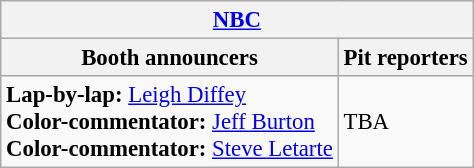<table class="wikitable" style="font-size: 95%">
<tr>
<th colspan="2"><a href='#'>NBC</a></th>
</tr>
<tr>
<th>Booth announcers</th>
<th>Pit reporters</th>
</tr>
<tr>
<td><strong>Lap-by-lap:</strong> <a href='#'>Leigh Diffey</a><br><strong>Color-commentator:</strong> <a href='#'>Jeff Burton</a><br><strong>Color-commentator:</strong> <a href='#'>Steve Letarte</a></td>
<td>TBA</td>
</tr>
</table>
